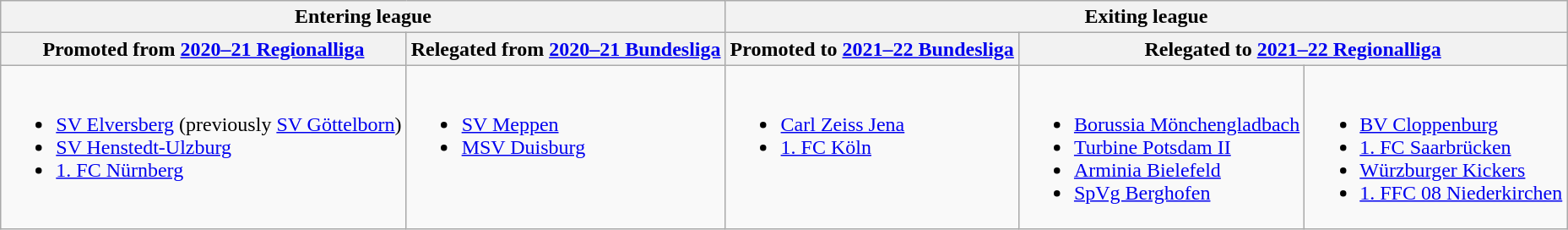<table class="wikitable">
<tr>
<th colspan="2">Entering league</th>
<th colspan="3">Exiting league</th>
</tr>
<tr>
<th>Promoted from <a href='#'>2020–21 Regionalliga</a></th>
<th>Relegated from <a href='#'>2020–21 Bundesliga</a></th>
<th>Promoted to <a href='#'>2021–22 Bundesliga</a></th>
<th colspan=2>Relegated to <a href='#'>2021–22 Regionalliga</a></th>
</tr>
<tr style="vertical-align:top;">
<td><br><ul><li><a href='#'>SV Elversberg</a> (previously <a href='#'>SV Göttelborn</a>)</li><li><a href='#'>SV Henstedt-Ulzburg</a></li><li><a href='#'>1. FC Nürnberg</a></li></ul></td>
<td><br><ul><li><a href='#'>SV Meppen</a></li><li><a href='#'>MSV Duisburg</a></li></ul></td>
<td><br><ul><li><a href='#'>Carl Zeiss Jena</a></li><li><a href='#'>1. FC Köln</a></li></ul></td>
<td><br><ul><li><a href='#'>Borussia Mönchengladbach</a></li><li><a href='#'>Turbine Potsdam II</a></li><li><a href='#'>Arminia Bielefeld</a></li><li><a href='#'>SpVg Berghofen</a></li></ul></td>
<td><br><ul><li><a href='#'>BV Cloppenburg</a></li><li><a href='#'>1. FC Saarbrücken</a></li><li><a href='#'>Würzburger Kickers</a></li><li><a href='#'>1. FFC 08 Niederkirchen</a></li></ul></td>
</tr>
</table>
